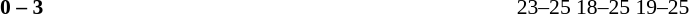<table width=100% cellspacing=1>
<tr>
<th width=20%></th>
<th width=12%></th>
<th width=20%></th>
<th width=33%></th>
<td></td>
</tr>
<tr style=font-size:90%>
<td align=right></td>
<td align=center><strong>0 – 3</strong></td>
<td><strong></strong></td>
<td>23–25 18–25 19–25</td>
</tr>
</table>
